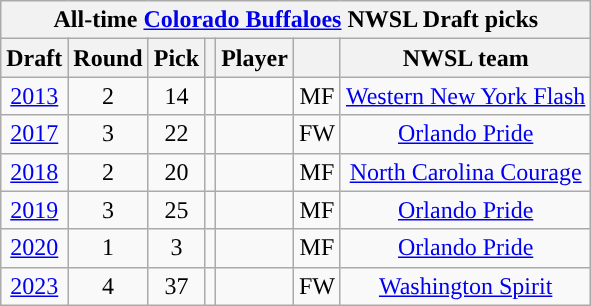<table class="wikitable sortable" style="text-align: center;">
<tr>
<th colspan="7" style="background:#">All-time <a href='#'><span>Colorado Buffaloes</span></a> NWSL Draft picks</th>
</tr>
<tr>
<th scope="col">Draft</th>
<th scope="col">Round</th>
<th scope="col">Pick</th>
<th scope="col"></th>
<th scope="col">Player</th>
<th scope="col"></th>
<th scope="col">NWSL team</th>
</tr>
<tr>
<td><a href='#'>2013</a></td>
<td>2</td>
<td>14</td>
<td></td>
<td></td>
<td>MF</td>
<td><a href='#'>Western New York Flash</a></td>
</tr>
<tr>
<td><a href='#'>2017</a></td>
<td>3</td>
<td>22</td>
<td></td>
<td></td>
<td>FW</td>
<td><a href='#'>Orlando Pride</a></td>
</tr>
<tr>
<td><a href='#'>2018</a></td>
<td>2</td>
<td>20</td>
<td></td>
<td></td>
<td>MF</td>
<td><a href='#'>North Carolina Courage</a></td>
</tr>
<tr>
<td><a href='#'>2019</a></td>
<td>3</td>
<td>25</td>
<td></td>
<td></td>
<td>MF</td>
<td><a href='#'>Orlando Pride</a></td>
</tr>
<tr>
<td><a href='#'>2020</a></td>
<td>1</td>
<td>3</td>
<td></td>
<td></td>
<td>MF</td>
<td><a href='#'>Orlando Pride</a></td>
</tr>
<tr>
<td><a href='#'>2023</a></td>
<td>4</td>
<td>37</td>
<td></td>
<td></td>
<td>FW</td>
<td><a href='#'>Washington Spirit</a></td>
</tr>
</table>
